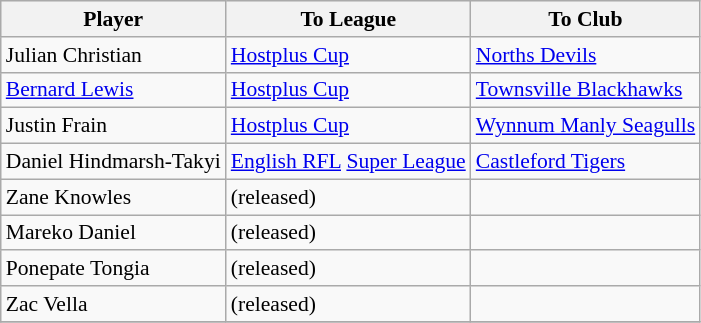<table class="wikitable" style="font-size:90%">
<tr bgcolor="#efefef">
<th width=" ">Player</th>
<th width=" ">To League</th>
<th width=" ">To Club</th>
</tr>
<tr>
<td> Julian Christian</td>
<td><a href='#'>Hostplus Cup</a></td>
<td> <a href='#'>Norths Devils</a></td>
</tr>
<tr>
<td> <a href='#'>Bernard Lewis</a></td>
<td><a href='#'>Hostplus Cup</a></td>
<td> <a href='#'>Townsville Blackhawks</a></td>
</tr>
<tr>
<td> Justin Frain</td>
<td><a href='#'>Hostplus Cup</a></td>
<td> <a href='#'>Wynnum Manly Seagulls</a></td>
</tr>
<tr>
<td> Daniel Hindmarsh-Takyi</td>
<td><a href='#'>English RFL</a> <a href='#'>Super League</a></td>
<td> <a href='#'>Castleford Tigers</a></td>
</tr>
<tr>
<td> Zane Knowles</td>
<td>(released)</td>
<td></td>
</tr>
<tr>
<td> Mareko Daniel</td>
<td>(released)</td>
<td></td>
</tr>
<tr>
<td> Ponepate Tongia</td>
<td>(released)</td>
<td></td>
</tr>
<tr>
<td> Zac Vella</td>
<td>(released)</td>
<td></td>
</tr>
<tr>
</tr>
</table>
